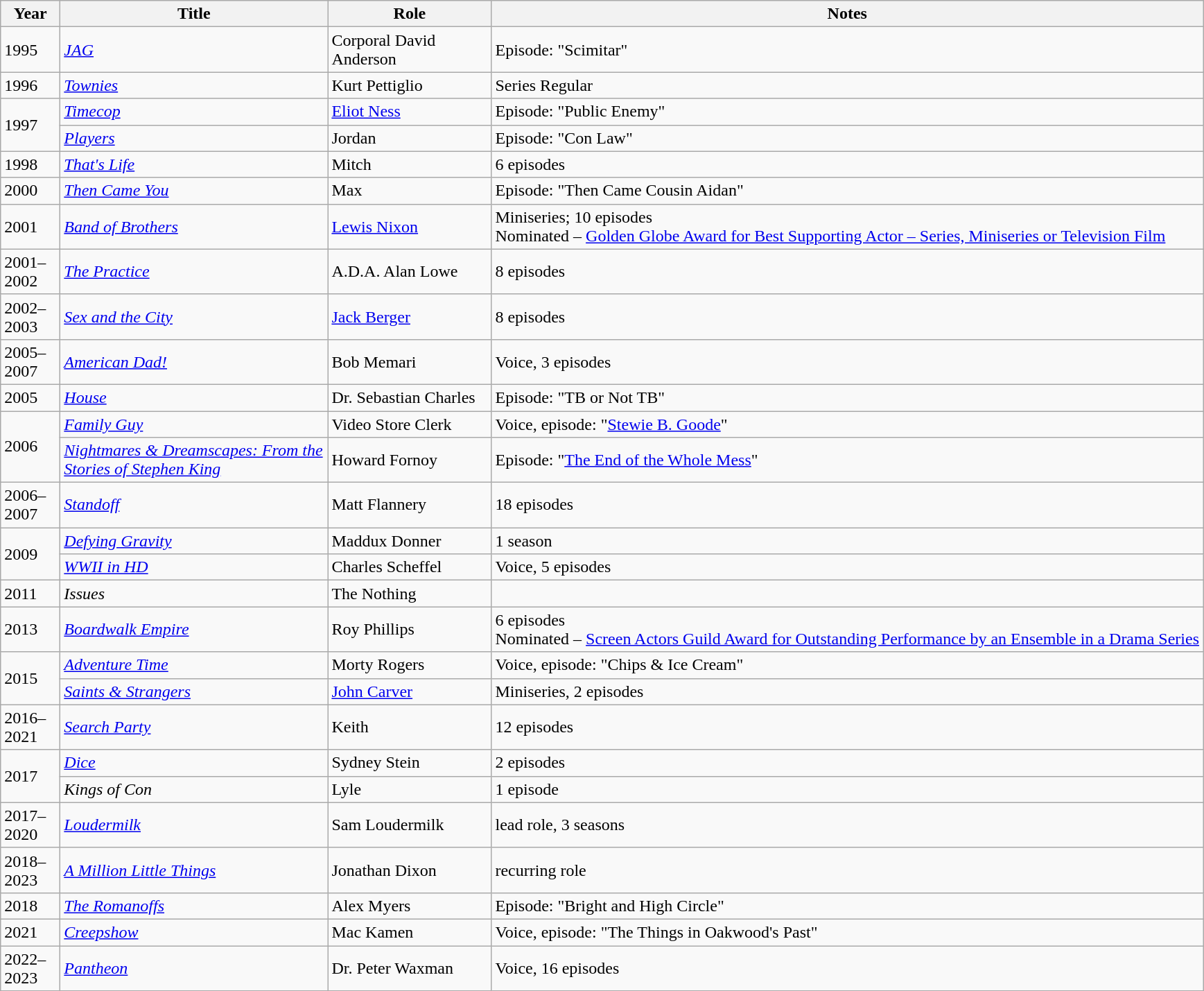<table class="wikitable sortable">
<tr>
<th style="width:50px;">Year</th>
<th style="width:250px;">Title</th>
<th style="width:150px;">Role</th>
<th class="unsortable">Notes</th>
</tr>
<tr>
<td>1995</td>
<td><em><a href='#'>JAG</a></em></td>
<td>Corporal David Anderson</td>
<td>Episode: "Scimitar"</td>
</tr>
<tr>
<td>1996</td>
<td><em><a href='#'>Townies</a></em></td>
<td>Kurt Pettiglio</td>
<td>Series Regular</td>
</tr>
<tr>
<td rowspan="2">1997</td>
<td><em><a href='#'>Timecop</a></em></td>
<td><a href='#'>Eliot Ness</a></td>
<td>Episode: "Public Enemy"</td>
</tr>
<tr>
<td><em><a href='#'>Players</a></em></td>
<td>Jordan</td>
<td>Episode: "Con Law"</td>
</tr>
<tr>
<td>1998</td>
<td><em><a href='#'>That's Life</a></em></td>
<td>Mitch</td>
<td>6 episodes</td>
</tr>
<tr>
<td>2000</td>
<td><em><a href='#'>Then Came You</a></em></td>
<td>Max</td>
<td>Episode: "Then Came Cousin Aidan"</td>
</tr>
<tr>
<td>2001</td>
<td><em><a href='#'>Band of Brothers</a></em></td>
<td><a href='#'>Lewis Nixon</a></td>
<td>Miniseries; 10 episodes<br>Nominated – <a href='#'>Golden Globe Award for Best Supporting Actor – Series, Miniseries or Television Film</a></td>
</tr>
<tr>
<td>2001–2002</td>
<td><em><a href='#'>The Practice</a></em></td>
<td>A.D.A. Alan Lowe</td>
<td>8 episodes</td>
</tr>
<tr>
<td>2002–2003</td>
<td><em><a href='#'>Sex and the City</a></em></td>
<td><a href='#'>Jack Berger</a></td>
<td>8 episodes</td>
</tr>
<tr>
<td>2005–2007</td>
<td><em><a href='#'>American Dad!</a></em></td>
<td>Bob Memari</td>
<td>Voice, 3 episodes</td>
</tr>
<tr>
<td>2005</td>
<td><em><a href='#'>House</a></em></td>
<td>Dr. Sebastian Charles</td>
<td>Episode: "TB or Not TB"</td>
</tr>
<tr>
<td rowspan="2">2006</td>
<td><em><a href='#'>Family Guy</a></em></td>
<td>Video Store Clerk</td>
<td>Voice, episode: "<a href='#'>Stewie B. Goode</a>"</td>
</tr>
<tr>
<td><em><a href='#'>Nightmares & Dreamscapes: From the Stories of Stephen King</a></em></td>
<td>Howard Fornoy</td>
<td>Episode: "<a href='#'>The End of the Whole Mess</a>"</td>
</tr>
<tr>
<td>2006–2007</td>
<td><em><a href='#'>Standoff</a></em></td>
<td>Matt Flannery</td>
<td>18 episodes</td>
</tr>
<tr>
<td rowspan="2">2009</td>
<td><em><a href='#'>Defying Gravity</a></em></td>
<td>Maddux Donner</td>
<td>1 season</td>
</tr>
<tr>
<td><em><a href='#'>WWII in HD</a></em></td>
<td>Charles Scheffel</td>
<td>Voice, 5 episodes</td>
</tr>
<tr>
<td>2011</td>
<td><em>Issues</em></td>
<td>The Nothing</td>
<td></td>
</tr>
<tr>
<td>2013</td>
<td><em><a href='#'>Boardwalk Empire</a></em></td>
<td>Roy Phillips</td>
<td>6 episodes<br>Nominated – <a href='#'>Screen Actors Guild Award for Outstanding Performance by an Ensemble in a Drama Series</a></td>
</tr>
<tr>
<td rowspan="2">2015</td>
<td><em><a href='#'>Adventure Time</a></em></td>
<td>Morty Rogers</td>
<td>Voice, episode: "Chips & Ice Cream"</td>
</tr>
<tr>
<td><em><a href='#'>Saints & Strangers</a></em></td>
<td><a href='#'>John Carver</a></td>
<td>Miniseries, 2 episodes</td>
</tr>
<tr>
<td>2016–2021</td>
<td><em><a href='#'>Search Party</a></em></td>
<td>Keith</td>
<td>12 episodes</td>
</tr>
<tr>
<td rowspan="2">2017</td>
<td><em><a href='#'>Dice</a></em></td>
<td>Sydney Stein</td>
<td>2 episodes</td>
</tr>
<tr>
<td><em>Kings of Con</em></td>
<td>Lyle</td>
<td>1 episode</td>
</tr>
<tr>
<td>2017–2020</td>
<td><em><a href='#'>Loudermilk</a></em></td>
<td>Sam Loudermilk</td>
<td>lead role, 3 seasons</td>
</tr>
<tr>
<td>2018–2023</td>
<td><em><a href='#'>A Million Little Things</a></em></td>
<td>Jonathan Dixon</td>
<td>recurring role</td>
</tr>
<tr>
<td>2018</td>
<td><em><a href='#'>The Romanoffs</a></em></td>
<td>Alex Myers</td>
<td>Episode: "Bright and High Circle"</td>
</tr>
<tr>
<td>2021</td>
<td><em><a href='#'>Creepshow</a></em></td>
<td>Mac Kamen</td>
<td>Voice, episode: "The Things in Oakwood's Past"</td>
</tr>
<tr>
<td>2022–2023</td>
<td><em><a href='#'>Pantheon</a></em></td>
<td>Dr. Peter Waxman</td>
<td>Voice, 16 episodes</td>
</tr>
</table>
